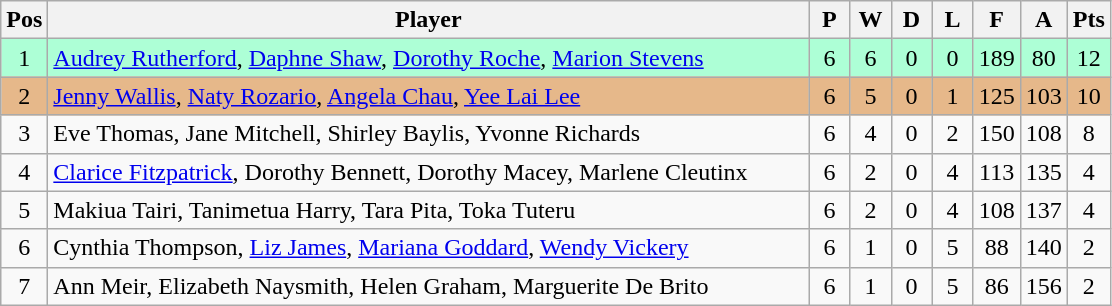<table class="wikitable" style="font-size: 100%">
<tr>
<th width=20>Pos</th>
<th width=500>Player</th>
<th width=20>P</th>
<th width=20>W</th>
<th width=20>D</th>
<th width=20>L</th>
<th width=20>F</th>
<th width=20>A</th>
<th width=20>Pts</th>
</tr>
<tr align=center style="background: #ADFFD6;">
<td>1</td>
<td align="left"> <a href='#'>Audrey Rutherford</a>, <a href='#'>Daphne Shaw</a>, <a href='#'>Dorothy Roche</a>, <a href='#'>Marion Stevens</a></td>
<td>6</td>
<td>6</td>
<td>0</td>
<td>0</td>
<td>189</td>
<td>80</td>
<td>12</td>
</tr>
<tr align=center style="background: #E6B88A;">
<td>2</td>
<td align="left"> <a href='#'>Jenny Wallis</a>, <a href='#'>Naty Rozario</a>, <a href='#'>Angela Chau</a>, <a href='#'>Yee Lai Lee</a></td>
<td>6</td>
<td>5</td>
<td>0</td>
<td>1</td>
<td>125</td>
<td>103</td>
<td>10</td>
</tr>
<tr align=center>
<td>3</td>
<td align="left"> Eve Thomas, Jane Mitchell, Shirley Baylis, Yvonne Richards</td>
<td>6</td>
<td>4</td>
<td>0</td>
<td>2</td>
<td>150</td>
<td>108</td>
<td>8</td>
</tr>
<tr align=center>
<td>4</td>
<td align="left"> <a href='#'>Clarice Fitzpatrick</a>, Dorothy Bennett, Dorothy Macey, Marlene Cleutinx</td>
<td>6</td>
<td>2</td>
<td>0</td>
<td>4</td>
<td>113</td>
<td>135</td>
<td>4</td>
</tr>
<tr align=center>
<td>5</td>
<td align="left"> Makiua Tairi, Tanimetua Harry, Tara Pita, Toka Tuteru</td>
<td>6</td>
<td>2</td>
<td>0</td>
<td>4</td>
<td>108</td>
<td>137</td>
<td>4</td>
</tr>
<tr align=center>
<td>6</td>
<td align="left"> Cynthia Thompson, <a href='#'>Liz James</a>, <a href='#'>Mariana Goddard</a>, <a href='#'>Wendy Vickery</a></td>
<td>6</td>
<td>1</td>
<td>0</td>
<td>5</td>
<td>88</td>
<td>140</td>
<td>2</td>
</tr>
<tr align=center>
<td>7</td>
<td align="left"> Ann Meir, Elizabeth Naysmith, Helen Graham, Marguerite De Brito</td>
<td>6</td>
<td>1</td>
<td>0</td>
<td>5</td>
<td>86</td>
<td>156</td>
<td>2</td>
</tr>
</table>
